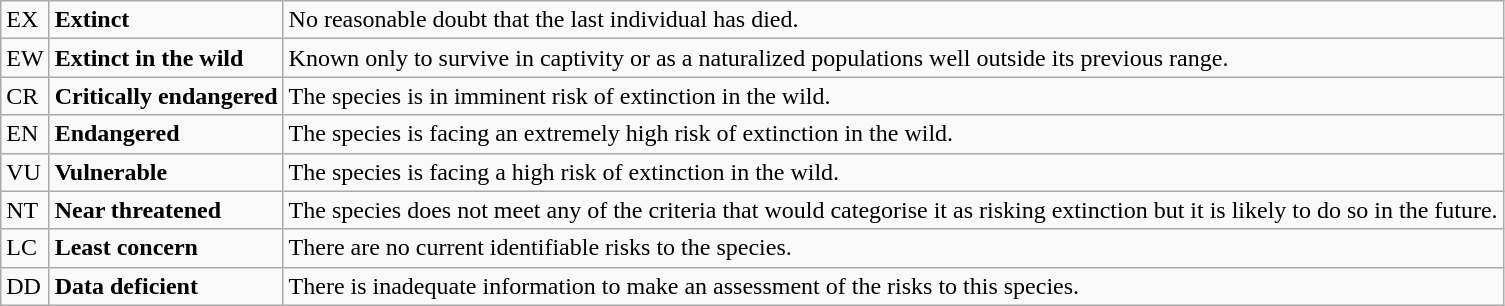<table class="wikitable" style="text-align:left">
<tr>
<td>EX</td>
<td><strong>Extinct</strong></td>
<td>No reasonable doubt that the last individual has died.</td>
</tr>
<tr>
<td>EW</td>
<td><strong>Extinct in the wild</strong></td>
<td>Known only to survive in captivity or as a naturalized populations well outside its previous range.</td>
</tr>
<tr>
<td>CR</td>
<td><strong>Critically endangered</strong></td>
<td>The species is in imminent risk of extinction in the wild.</td>
</tr>
<tr>
<td>EN</td>
<td><strong>Endangered</strong></td>
<td>The species is facing an extremely high risk of extinction in the wild.</td>
</tr>
<tr>
<td>VU</td>
<td><strong>Vulnerable</strong></td>
<td>The species is facing a high risk of extinction in the wild.</td>
</tr>
<tr>
<td>NT</td>
<td><strong>Near threatened</strong></td>
<td>The species does not meet any of the criteria that would categorise it as risking extinction but it is likely to do so in the future.</td>
</tr>
<tr>
<td>LC</td>
<td><strong>Least concern</strong></td>
<td>There are no current identifiable risks to the species.</td>
</tr>
<tr>
<td>DD</td>
<td><strong>Data deficient</strong></td>
<td>There is inadequate information to make an assessment of the risks to this species.</td>
</tr>
</table>
